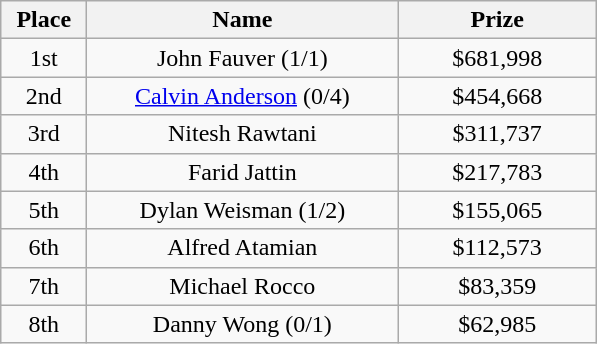<table class="wikitable">
<tr>
<th width="50">Place</th>
<th width="200">Name</th>
<th width="125">Prize</th>
</tr>
<tr>
<td align=center>1st</td>
<td align=center> John Fauver (1/1)</td>
<td align=center>$681,998</td>
</tr>
<tr>
<td align=center>2nd</td>
<td align=center> <a href='#'>Calvin Anderson</a> (0/4)</td>
<td align=center>$454,668</td>
</tr>
<tr>
<td align=center>3rd</td>
<td align=center> Nitesh Rawtani</td>
<td align=center>$311,737</td>
</tr>
<tr>
<td align=center>4th</td>
<td align=center> Farid Jattin</td>
<td align=center>$217,783</td>
</tr>
<tr>
<td align=center>5th</td>
<td align=center> Dylan Weisman (1/2)</td>
<td align=center>$155,065</td>
</tr>
<tr>
<td align=center>6th</td>
<td align=center> Alfred Atamian</td>
<td align=center>$112,573</td>
</tr>
<tr>
<td align=center>7th</td>
<td align=center> Michael Rocco</td>
<td align=center>$83,359</td>
</tr>
<tr>
<td align=center>8th</td>
<td align=center> Danny Wong (0/1)</td>
<td align=center>$62,985</td>
</tr>
</table>
